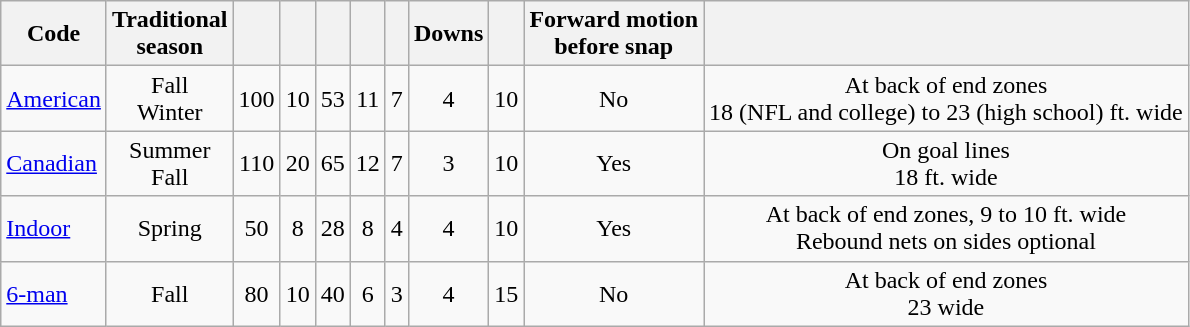<table class="wikitable sortable" style="text-align:center">
<tr>
<th>Code</th>
<th>Traditional<br>season</th>
<th></th>
<th></th>
<th></th>
<th></th>
<th></th>
<th>Downs</th>
<th></th>
<th>Forward motion<br>before snap</th>
<th></th>
</tr>
<tr>
<td align=left><a href='#'>American</a></td>
<td>Fall<br>Winter</td>
<td>100</td>
<td>10</td>
<td>53</td>
<td>11</td>
<td>7</td>
<td>4</td>
<td>10</td>
<td>No</td>
<td>At back of end zones<br>18 (NFL and college) to 23 (high school) ft. wide</td>
</tr>
<tr>
<td align=left><a href='#'>Canadian</a></td>
<td>Summer<br>Fall</td>
<td>110</td>
<td>20</td>
<td>65</td>
<td>12</td>
<td>7</td>
<td>3</td>
<td>10</td>
<td>Yes</td>
<td>On goal lines<br>18 ft. wide</td>
</tr>
<tr>
<td align=left><a href='#'>Indoor</a></td>
<td>Spring</td>
<td>50</td>
<td>8</td>
<td>28</td>
<td>8</td>
<td>4</td>
<td>4</td>
<td>10</td>
<td>Yes</td>
<td>At back of end zones, 9 to 10 ft. wide<br>Rebound nets on sides optional</td>
</tr>
<tr>
<td align=left><a href='#'>6-man</a></td>
<td>Fall</td>
<td>80</td>
<td>10</td>
<td>40</td>
<td>6</td>
<td>3</td>
<td>4</td>
<td>15</td>
<td>No</td>
<td>At back of end zones<br>23 wide</td>
</tr>
</table>
